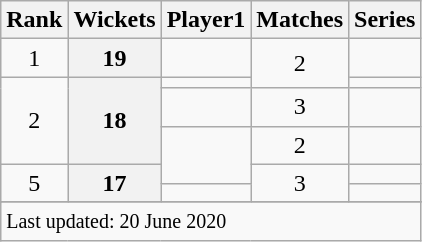<table class="wikitable plainrowheaders sortable">
<tr>
<th scope=col>Rank</th>
<th scope=col>Wickets</th>
<th scope=col>Player1</th>
<th scope=col>Matches</th>
<th scope=col>Series</th>
</tr>
<tr>
<td align=center>1</td>
<th scope=row style=text-align:center;>19</th>
<td></td>
<td align=center rowspan=2>2</td>
<td></td>
</tr>
<tr>
<td align=center rowspan=3>2</td>
<th scope=row style=text-align:center; rowspan=3>18</th>
<td></td>
<td></td>
</tr>
<tr>
<td></td>
<td align=center>3</td>
<td></td>
</tr>
<tr>
<td rowspan=2></td>
<td align=center>2</td>
<td></td>
</tr>
<tr>
<td align=center rowspan=2>5</td>
<th scope=row style=text-align:center; rowspan=2>17</th>
<td align=center rowspan=2>3</td>
<td></td>
</tr>
<tr>
<td></td>
<td></td>
</tr>
<tr>
</tr>
<tr class=sortbottom>
<td colspan=5><small>Last updated: 20 June 2020</small></td>
</tr>
</table>
